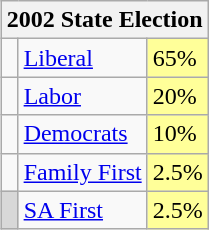<table class="wikitable" style="float:right; margin-left:1em">
<tr>
<th colspan="3">2002 State Election</th>
</tr>
<tr>
<td> </td>
<td><a href='#'>Liberal</a></td>
<td bgcolor="FFFF99">65%</td>
</tr>
<tr>
<td> </td>
<td><a href='#'>Labor</a></td>
<td bgcolor="FFFF99">20%</td>
</tr>
<tr>
<td> </td>
<td><a href='#'>Democrats</a></td>
<td bgcolor="FFFF99">10%</td>
</tr>
<tr>
<td> </td>
<td><a href='#'>Family First</a></td>
<td bgcolor="FFFF99">2.5%</td>
</tr>
<tr>
<td bgcolor="#D8D8D8"> </td>
<td><a href='#'>SA First</a></td>
<td bgcolor="FFFF99">2.5%</td>
</tr>
</table>
